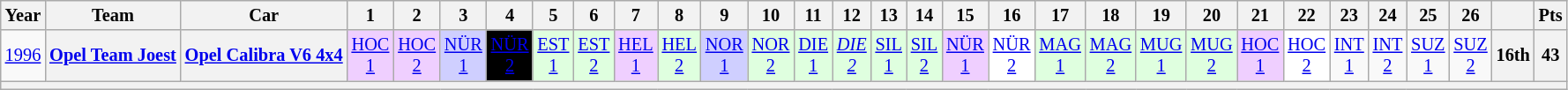<table class="wikitable" style="text-align:center; font-size:85%;">
<tr>
<th>Year</th>
<th>Team</th>
<th>Car</th>
<th>1</th>
<th>2</th>
<th>3</th>
<th>4</th>
<th>5</th>
<th>6</th>
<th>7</th>
<th>8</th>
<th>9</th>
<th>10</th>
<th>11</th>
<th>12</th>
<th>13</th>
<th>14</th>
<th>15</th>
<th>16</th>
<th>17</th>
<th>18</th>
<th>19</th>
<th>20</th>
<th>21</th>
<th>22</th>
<th>23</th>
<th>24</th>
<th>25</th>
<th>26</th>
<th></th>
<th>Pts</th>
</tr>
<tr>
<td><a href='#'>1996</a></td>
<th nowrap><a href='#'>Opel Team Joest</a></th>
<th nowrap><a href='#'>Opel Calibra V6 4x4</a></th>
<td style="background:#EFCFFF;"><a href='#'>HOC<br>1</a><br></td>
<td style="background:#EFCFFF;"><a href='#'>HOC<br>2</a><br></td>
<td style="background:#CFCFFF;"><a href='#'>NÜR<br>1</a><br></td>
<td style="background:#000000; color:#ffffff"><a href='#'><span>NÜR<br>2</span></a><br></td>
<td style="background:#DFFFDF;"><a href='#'>EST<br>1</a><br></td>
<td style="background:#DFFFDF;"><a href='#'>EST<br>2</a><br></td>
<td style="background:#EFCFFF;"><a href='#'>HEL<br>1</a><br></td>
<td style="background:#DFFFDF;"><a href='#'>HEL<br>2</a><br></td>
<td style="background:#CFCFFF;"><a href='#'>NOR<br>1</a><br></td>
<td style="background:#DFFFDF;"><a href='#'>NOR<br>2</a><br></td>
<td style="background:#DFFFDF;"><a href='#'>DIE<br>1</a><br></td>
<td style="background:#DFFFDF;"><em><a href='#'>DIE<br>2</a></em><br></td>
<td style="background:#DFFFDF;"><a href='#'>SIL<br>1</a><br></td>
<td style="background:#DFFFDF;"><a href='#'>SIL<br>2</a><br></td>
<td style="background:#EFCFFF;"><a href='#'>NÜR<br>1</a><br></td>
<td style="background:#FFFFFF;"><a href='#'>NÜR<br>2</a><br></td>
<td style="background:#DFFFDF;"><a href='#'>MAG<br>1</a><br></td>
<td style="background:#DFFFDF;"><a href='#'>MAG<br>2</a><br></td>
<td style="background:#DFFFDF;"><a href='#'>MUG<br>1</a><br></td>
<td style="background:#DFFFDF;"><a href='#'>MUG<br>2</a><br></td>
<td style="background:#EFCFFF;"><a href='#'>HOC<br>1</a><br></td>
<td style="background:#FFFFFF;"><a href='#'>HOC<br>2</a><br></td>
<td><a href='#'>INT<br>1</a></td>
<td><a href='#'>INT<br>2</a></td>
<td><a href='#'>SUZ<br>1</a></td>
<td><a href='#'>SUZ<br>2</a></td>
<th>16th</th>
<th>43</th>
</tr>
<tr>
<th colspan="31"></th>
</tr>
</table>
